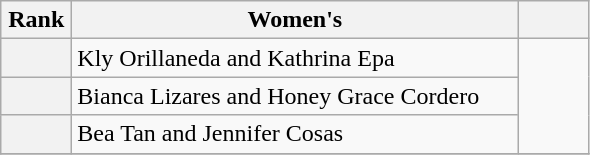<table class="wikitable" style="text-align: center;">
<tr>
<th width=40>Rank</th>
<th width=290>Women's</th>
<th width=40></th>
</tr>
<tr>
<th></th>
<td style="text-align:left;">Kly Orillaneda and Kathrina Epa </td>
<td rowspan=3></td>
</tr>
<tr>
<th></th>
<td style="text-align:left;">Bianca Lizares and Honey Grace Cordero </td>
</tr>
<tr>
<th></th>
<td style="text-align:left;">Bea Tan and Jennifer Cosas </td>
</tr>
<tr>
</tr>
</table>
